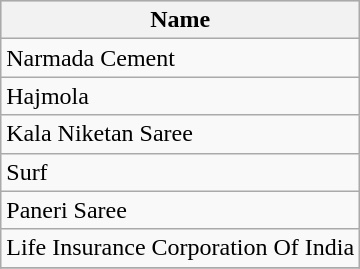<table class="wikitable">
<tr style="background:#ccc; text-align:center;">
<th>Name</th>
</tr>
<tr>
<td>Narmada Cement</td>
</tr>
<tr>
<td>Hajmola</td>
</tr>
<tr>
<td>Kala Niketan Saree</td>
</tr>
<tr>
<td>Surf</td>
</tr>
<tr>
<td>Paneri Saree</td>
</tr>
<tr>
<td>Life Insurance Corporation Of India</td>
</tr>
<tr>
</tr>
</table>
